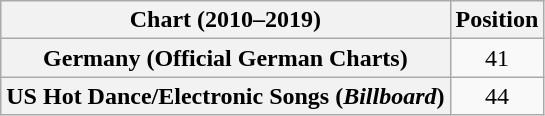<table class="wikitable plainrowheaders" style="text-align:center">
<tr>
<th scope="col">Chart (2010–2019)</th>
<th scope="col">Position</th>
</tr>
<tr>
<th scope="row">Germany (Official German Charts)</th>
<td>41</td>
</tr>
<tr>
<th scope="row">US Hot Dance/Electronic Songs (<em>Billboard</em>)</th>
<td>44</td>
</tr>
</table>
